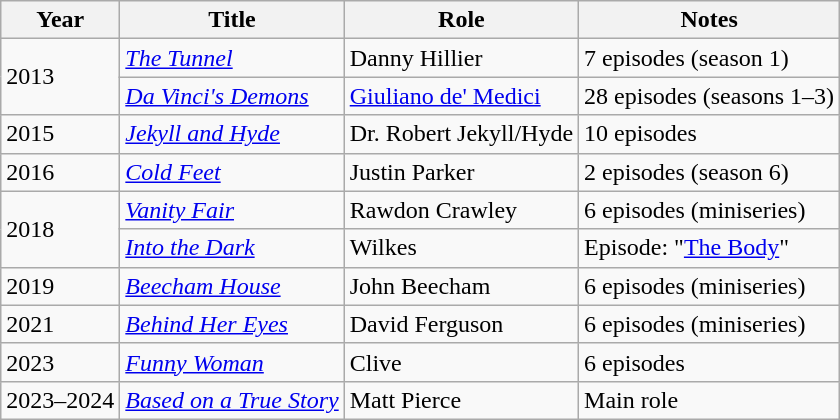<table class="wikitable sortable">
<tr>
<th>Year</th>
<th>Title</th>
<th>Role</th>
<th class="unsortable">Notes</th>
</tr>
<tr>
<td rowspan="2">2013</td>
<td><em><a href='#'>The Tunnel</a></em></td>
<td>Danny Hillier</td>
<td>7 episodes (season 1)</td>
</tr>
<tr>
<td><em><a href='#'>Da Vinci's Demons</a></em></td>
<td><a href='#'>Giuliano de' Medici</a></td>
<td>28 episodes (seasons 1–3)</td>
</tr>
<tr>
<td>2015</td>
<td><em><a href='#'>Jekyll and Hyde</a></em></td>
<td>Dr. Robert Jekyll/Hyde</td>
<td>10 episodes</td>
</tr>
<tr>
<td>2016</td>
<td><em><a href='#'>Cold Feet</a></em></td>
<td>Justin Parker</td>
<td>2 episodes (season 6)</td>
</tr>
<tr>
<td rowspan="2">2018</td>
<td><em><a href='#'>Vanity Fair</a></em></td>
<td>Rawdon Crawley</td>
<td>6 episodes (miniseries)</td>
</tr>
<tr>
<td><em><a href='#'>Into the Dark</a></em></td>
<td>Wilkes</td>
<td>Episode: "<a href='#'>The Body</a>"</td>
</tr>
<tr>
<td>2019</td>
<td><em><a href='#'>Beecham House</a></em></td>
<td>John Beecham</td>
<td>6 episodes (miniseries)</td>
</tr>
<tr>
<td>2021</td>
<td><em><a href='#'>Behind Her Eyes</a></em></td>
<td>David Ferguson</td>
<td>6 episodes (miniseries)</td>
</tr>
<tr>
<td>2023</td>
<td><em><a href='#'>Funny Woman</a></em></td>
<td>Clive</td>
<td>6 episodes</td>
</tr>
<tr>
<td>2023–2024</td>
<td><em><a href='#'>Based on a True Story</a></em></td>
<td>Matt Pierce</td>
<td>Main role</td>
</tr>
</table>
